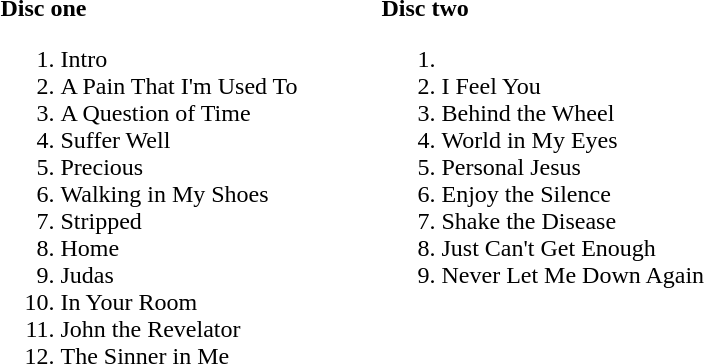<table ->
<tr>
<td width=250 valign=top><br><strong>Disc one</strong><ol><li>Intro</li><li>A Pain That I'm Used To</li><li>A Question of Time</li><li>Suffer Well</li><li>Precious</li><li>Walking in My Shoes</li><li>Stripped</li><li>Home</li><li>Judas</li><li>In Your Room</li><li>John the Revelator</li><li>The Sinner in Me</li></ol></td>
<td width=250 valign=top><br><strong>Disc two</strong><ol><li><li>I Feel You</li><li>Behind the Wheel</li><li>World in My Eyes</li><li>Personal Jesus</li><li>Enjoy the Silence</li><li>Shake the Disease</li><li>Just Can't Get Enough</li><li>Never Let Me Down Again</li></ol></td>
</tr>
</table>
